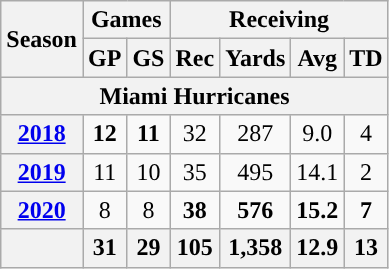<table class="wikitable" style="text-align:center;">
<tr>
<th rowspan="2">Season</th>
<th colspan="2">Games</th>
<th colspan="4">Receiving</th>
</tr>
<tr>
<th>GP</th>
<th>GS</th>
<th>Rec</th>
<th>Yards</th>
<th>Avg</th>
<th>TD</th>
</tr>
<tr>
<th colspan="8">Miami Hurricanes</th>
</tr>
<tr>
<th><a href='#'>2018</a></th>
<td><strong>12</strong></td>
<td><strong>11</strong></td>
<td>32</td>
<td>287</td>
<td>9.0</td>
<td>4</td>
</tr>
<tr>
<th><a href='#'>2019</a></th>
<td>11</td>
<td>10</td>
<td>35</td>
<td>495</td>
<td>14.1</td>
<td>2</td>
</tr>
<tr>
<th><a href='#'>2020</a></th>
<td>8</td>
<td>8</td>
<td><strong>38</strong></td>
<td><strong>576</strong></td>
<td><strong>15.2</strong></td>
<td><strong>7</strong></td>
</tr>
<tr>
<th></th>
<th>31</th>
<th>29</th>
<th>105</th>
<th>1,358</th>
<th>12.9</th>
<th>13</th>
</tr>
</table>
